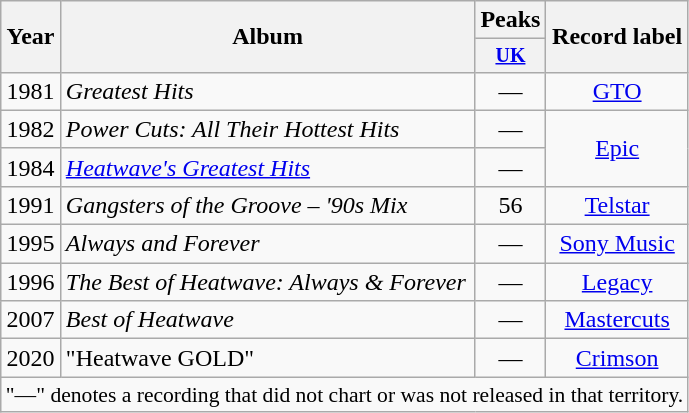<table class="wikitable" style="text-align:center;">
<tr>
<th rowspan="2">Year</th>
<th rowspan="2">Album</th>
<th colspan="1">Peaks</th>
<th rowspan="2">Record label</th>
</tr>
<tr style="font-size:smaller;">
<th width="35"><a href='#'>UK</a><br></th>
</tr>
<tr>
<td>1981</td>
<td align="left"><em>Greatest Hits</em></td>
<td>—</td>
<td rowspan="1"><a href='#'>GTO</a></td>
</tr>
<tr>
<td>1982</td>
<td align="left"><em>Power Cuts: All Their Hottest Hits</em></td>
<td>—</td>
<td rowspan="2"><a href='#'>Epic</a></td>
</tr>
<tr>
<td>1984</td>
<td align="left"><em><a href='#'>Heatwave's Greatest Hits</a></em></td>
<td>—</td>
</tr>
<tr>
<td>1991</td>
<td align="left"><em>Gangsters of the Groove – '90s Mix</em></td>
<td>56</td>
<td rowspan="1"><a href='#'>Telstar</a></td>
</tr>
<tr>
<td>1995</td>
<td align="left"><em>Always and Forever</em></td>
<td>—</td>
<td rowspan="1"><a href='#'>Sony Music</a></td>
</tr>
<tr>
<td>1996</td>
<td align="left"><em>The Best of Heatwave: Always & Forever</em></td>
<td>—</td>
<td rowspan="1"><a href='#'>Legacy</a></td>
</tr>
<tr>
<td>2007</td>
<td align="left"><em>Best of Heatwave</em></td>
<td>—</td>
<td rowspan="1"><a href='#'>Mastercuts</a></td>
</tr>
<tr>
<td>2020</td>
<td align="left">"Heatwave GOLD"</td>
<td>—</td>
<td rowspan="1"><a href='#'>Crimson</a></td>
</tr>
<tr>
<td colspan="15" style="font-size:90%">"—" denotes a recording that did not chart or was not released in that territory.</td>
</tr>
</table>
